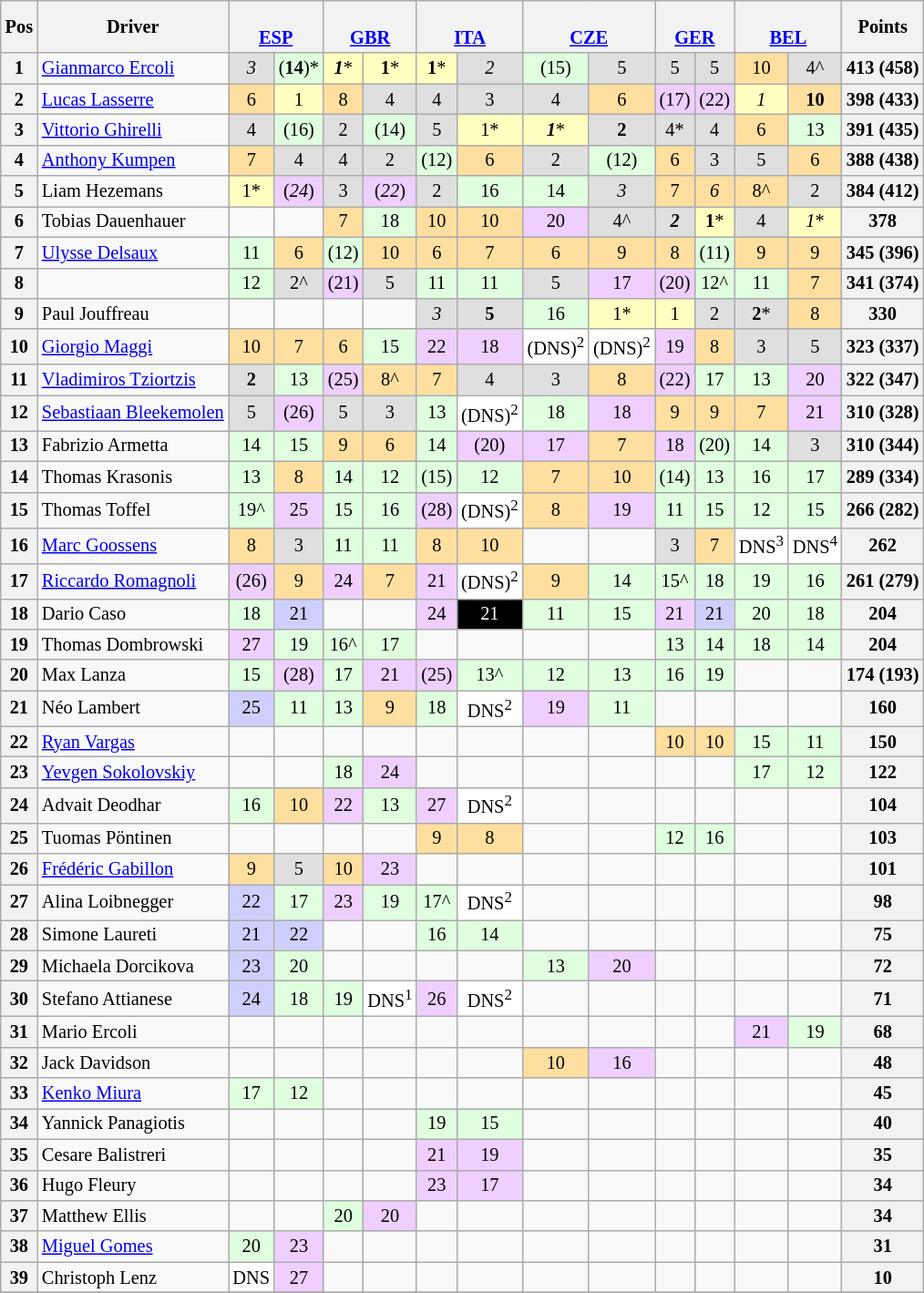<table class="wikitable" style="font-size:85%; text-align:center;">
<tr valign="center">
<th valign="middle">Pos</th>
<th valign="middle">Driver</th>
<th colspan=2><br><a href='#'>ESP</a></th>
<th colspan=2><br><a href='#'>GBR</a></th>
<th colspan=2><br><a href='#'>ITA</a></th>
<th colspan=2><br><a href='#'>CZE</a></th>
<th colspan=2><br><a href='#'>GER</a></th>
<th colspan=2><br><a href='#'>BEL</a></th>
<th valign="middle">Points</th>
</tr>
<tr>
<th>1</th>
<td align="left"> <a href='#'>Gianmarco Ercoli</a></td>
<td style="background-color:#DFDFDF"><em>3</em></td>
<td style="background-color:#DFFFDF">(<strong>14</strong>)*</td>
<td style="background-color:#FFFFBF"><strong><em>1</em></strong>*</td>
<td style="background-color:#FFFFBF"><strong>1</strong>*</td>
<td style="background-color:#FFFFBF"><strong>1</strong>*</td>
<td style="background-color:#DFDFDF"><em>2</em></td>
<td style="background-color:#DFFFDF">(15)</td>
<td style="background-color:#DFDFDF">5</td>
<td style="background-color:#DFDFDF">5</td>
<td style="background-color:#DFDFDF">5</td>
<td style="background-color:#FFDF9F">10</td>
<td style="background-color:#DFDFDF">4^</td>
<th>413 (458)</th>
</tr>
<tr>
<th>2</th>
<td align="left"> <a href='#'>Lucas Lasserre</a></td>
<td style="background-color:#FFDF9F">6</td>
<td style="background-color:#FFFFBF">1</td>
<td style="background-color:#FFDF9F">8</td>
<td style="background-color:#DFDFDF">4</td>
<td style="background-color:#DFDFDF">4</td>
<td style="background-color:#DFDFDF">3</td>
<td style="background-color:#DFDFDF">4</td>
<td style="background-color:#FFDF9F">6</td>
<td style="background-color:#EFCFFF">(17)</td>
<td style="background-color:#EFCFFF">(22)</td>
<td style="background-color:#FFFFBF"><em>1</em></td>
<td style="background-color:#FFDF9F"><strong>10</strong></td>
<th>398 (433)</th>
</tr>
<tr>
<th>3</th>
<td align="left"> <a href='#'>Vittorio Ghirelli</a></td>
<td style="background-color:#DFDFDF">4</td>
<td style="background-color:#DFFFDF">(16)</td>
<td style="background-color:#DFDFDF">2</td>
<td style="background-color:#DFFFDF">(14)</td>
<td style="background-color:#DFDFDF">5</td>
<td style="background-color:#FFFFBF">1*</td>
<td style="background-color:#FFFFBF"><strong><em>1</em></strong>*</td>
<td style="background-color:#DFDFDF"><strong>2</strong></td>
<td style="background-color:#DFDFDF">4*</td>
<td style="background-color:#DFDFDF">4</td>
<td style="background-color:#FFDF9F">6</td>
<td style="background-color:#DFFFDF">13</td>
<th>391 (435)</th>
</tr>
<tr>
<th>4</th>
<td align="left"> <a href='#'>Anthony Kumpen</a></td>
<td style="background-color:#FFDF9F">7</td>
<td style="background-color:#DFDFDF">4</td>
<td style="background-color:#DFDFDF">4</td>
<td style="background-color:#DFDFDF">2</td>
<td style="background-color:#DFFFDF">(12)</td>
<td style="background-color:#FFDF9F">6</td>
<td style="background-color:#DFDFDF">2</td>
<td style="background-color:#DFFFDF">(12)</td>
<td style="background-color:#FFDF9F">6</td>
<td style="background-color:#DFDFDF">3</td>
<td style="background-color:#DFDFDF">5</td>
<td style="background-color:#FFDF9F">6</td>
<th>388 (438)</th>
</tr>
<tr>
<th>5</th>
<td align="left"> Liam Hezemans</td>
<td style="background-color:#FFFFBF">1*</td>
<td style="background-color:#EFCFFF">(<em>24</em>)</td>
<td style="background-color:#DFDFDF">3</td>
<td style="background-color:#EFCFFF">(<em>22</em>)</td>
<td style="background-color:#DFDFDF">2</td>
<td style="background-color:#DFFFDF">16</td>
<td style="background-color:#DFFFDF">14</td>
<td style="background-color:#DFDFDF"><em>3</em></td>
<td style="background-color:#FFDF9F">7</td>
<td style="background-color:#FFDF9F"><em>6</em></td>
<td style="background-color:#FFDF9F">8^</td>
<td style="background-color:#DFDFDF">2</td>
<th>384 (412)</th>
</tr>
<tr>
<th>6</th>
<td align="left"> Tobias Dauenhauer</td>
<td></td>
<td></td>
<td style="background-color:#FFDF9F">7</td>
<td style="background-color:#DFFFDF">18</td>
<td style="background-color:#FFDF9F">10</td>
<td style="background-color:#FFDF9F">10</td>
<td style="background-color:#EFCFFF">20</td>
<td style="background-color:#DFDFDF">4^</td>
<td style="background-color:#DFDFDF"><strong><em>2</em></strong></td>
<td style="background-color:#FFFFBF"><strong>1</strong>*</td>
<td style="background-color:#DFDFDF">4</td>
<td style="background-color:#FFFFBF"><em>1</em>*</td>
<th>378</th>
</tr>
<tr>
<th>7</th>
<td align="left"> <a href='#'>Ulysse Delsaux</a></td>
<td style="background-color:#DFFFDF">11</td>
<td style="background-color:#FFDF9F">6</td>
<td style="background-color:#DFFFDF">(12)</td>
<td style="background-color:#FFDF9F">10</td>
<td style="background-color:#FFDF9F">6</td>
<td style="background-color:#FFDF9F">7</td>
<td style="background-color:#FFDF9F">6</td>
<td style="background-color:#FFDF9F">9</td>
<td style="background-color:#FFDF9F">8</td>
<td style="background-color:#DFFFDF">(11)</td>
<td style="background-color:#FFDF9F">9</td>
<td style="background-color:#FFDF9F">9</td>
<th>345 (396)</th>
</tr>
<tr>
<th>8</th>
<td align="left"> </td>
<td style="background-color:#DFFFDF">12</td>
<td style="background-color:#DFDFDF">2^</td>
<td style="background-color:#EFCFFF">(21)</td>
<td style="background-color:#DFDFDF">5</td>
<td style="background-color:#DFFFDF">11</td>
<td style="background-color:#DFFFDF">11</td>
<td style="background-color:#DFDFDF">5</td>
<td style="background-color:#EFCFFF">17</td>
<td style="background-color:#EFCFFF">(20)</td>
<td style="background-color:#DFFFDF">12^</td>
<td style="background-color:#DFFFDF">11</td>
<td style="background-color:#FFDF9F">7</td>
<th>341 (374)</th>
</tr>
<tr>
<th>9</th>
<td align="left"> Paul Jouffreau</td>
<td></td>
<td></td>
<td></td>
<td></td>
<td style="background-color:#DFDFDF"><em>3</em></td>
<td style="background-color:#DFDFDF"><strong>5</strong></td>
<td style="background-color:#DFFFDF">16</td>
<td style="background-color:#FFFFBF">1*</td>
<td style="background-color:#FFFFBF">1</td>
<td style="background-color:#DFDFDF">2</td>
<td style="background-color:#DFDFDF"><strong>2</strong>*</td>
<td style="background-color:#FFDF9F">8</td>
<th>330</th>
</tr>
<tr>
<th>10</th>
<td align="left"> <a href='#'>Giorgio Maggi</a></td>
<td style="background-color:#FFDF9F">10</td>
<td style="background-color:#FFDF9F">7</td>
<td style="background-color:#FFDF9F">6</td>
<td style="background-color:#DFFFDF">15</td>
<td style="background-color:#EFCFFF">22</td>
<td style="background-color:#EFCFFF">18</td>
<td style="background-color:#FFFFFF">(DNS)<sup>2</sup></td>
<td style="background-color:#FFFFFF">(DNS)<sup>2</sup></td>
<td style="background-color:#EFCFFF">19</td>
<td style="background-color:#FFDF9F">8</td>
<td style="background-color:#DFDFDF">3</td>
<td style="background-color:#DFDFDF">5</td>
<th>323 (337)</th>
</tr>
<tr>
<th>11</th>
<td align="left"> <a href='#'>Vladimiros Tziortzis</a></td>
<td style="background-color:#DFDFDF"><strong>2</strong></td>
<td style="background-color:#DFFFDF">13</td>
<td style="background-color:#EFCFFF">(25)</td>
<td style="background-color:#FFDF9F">8^</td>
<td style="background-color:#FFDF9F">7</td>
<td style="background-color:#DFDFDF">4</td>
<td style="background-color:#DFDFDF">3</td>
<td style="background-color:#FFDF9F">8</td>
<td style="background-color:#EFCFFF">(22)</td>
<td style="background-color:#DFFFDF">17</td>
<td style="background-color:#DFFFDF">13</td>
<td style="background-color:#EFCFFF">20</td>
<th>322 (347)</th>
</tr>
<tr>
<th>12</th>
<td align="left" nowrap> <a href='#'>Sebastiaan Bleekemolen</a></td>
<td style="background-color:#DFDFDF">5</td>
<td style="background-color:#EFCFFF">(26)</td>
<td style="background-color:#DFDFDF">5</td>
<td style="background-color:#DFDFDF">3</td>
<td style="background-color:#DFFFDF">13</td>
<td style="background-color:#FFFFFF">(DNS)<sup>2</sup></td>
<td style="background-color:#DFFFDF">18</td>
<td style="background-color:#EFCFFF">18</td>
<td style="background-color:#FFDF9F">9</td>
<td style="background-color:#FFDF9F">9</td>
<td style="background-color:#FFDF9F">7</td>
<td style="background-color:#EFCFFF">21</td>
<th>310 (328)</th>
</tr>
<tr>
<th>13</th>
<td align="left"> Fabrizio Armetta</td>
<td style="background-color:#DFFFDF">14</td>
<td style="background-color:#DFFFDF">15</td>
<td style="background-color:#FFDF9F">9</td>
<td style="background-color:#FFDF9F">6</td>
<td style="background-color:#DFFFDF">14</td>
<td style="background-color:#EFCFFF">(20)</td>
<td style="background-color:#EFCFFF">17</td>
<td style="background-color:#FFDF9F">7</td>
<td style="background-color:#EFCFFF">18</td>
<td style="background-color:#DFFFDF">(20)</td>
<td style="background-color:#DFFFDF">14</td>
<td style="background-color:#DFDFDF">3</td>
<th>310 (344)</th>
</tr>
<tr>
<th>14</th>
<td align="left"> Thomas Krasonis</td>
<td style="background-color:#DFFFDF">13</td>
<td style="background-color:#FFDF9F">8</td>
<td style="background-color:#DFFFDF">14</td>
<td style="background-color:#DFFFDF">12</td>
<td style="background-color:#DFFFDF">(15)</td>
<td style="background-color:#DFFFDF">12</td>
<td style="background-color:#FFDF9F">7</td>
<td style="background-color:#FFDF9F">10</td>
<td style="background-color:#DFFFDF">(14)</td>
<td style="background-color:#DFFFDF">13</td>
<td style="background-color:#DFFFDF">16</td>
<td style="background-color:#DFFFDF">17</td>
<th>289 (334)</th>
</tr>
<tr>
<th>15</th>
<td align="left"> Thomas Toffel</td>
<td style="background-color:#DFFFDF">19^</td>
<td style="background-color:#EFCFFF">25</td>
<td style="background-color:#DFFFDF">15</td>
<td style="background-color:#DFFFDF">16</td>
<td style="background-color:#EFCFFF">(28)</td>
<td style="background-color:#FFFFFF">(DNS)<sup>2</sup></td>
<td style="background-color:#FFDF9F">8</td>
<td style="background-color:#EFCFFF">19</td>
<td style="background-color:#DFFFDF">11</td>
<td style="background-color:#DFFFDF">15</td>
<td style="background-color:#DFFFDF">12</td>
<td style="background-color:#DFFFDF">15</td>
<th>266 (282)</th>
</tr>
<tr>
<th>16</th>
<td align="left"> <a href='#'>Marc Goossens</a></td>
<td style="background-color:#FFDF9F">8</td>
<td style="background-color:#DFDFDF">3</td>
<td style="background-color:#DFFFDF">11</td>
<td style="background-color:#DFFFDF">11</td>
<td style="background-color:#FFDF9F">8</td>
<td style="background-color:#FFDF9F">10</td>
<td></td>
<td></td>
<td style="background-color:#DFDFDF">3</td>
<td style="background-color:#FFDF9F">7</td>
<td style="background-color:#FFFFFF">DNS<sup>3</sup></td>
<td style="background-color:#FFFFFF">DNS<sup>4</sup></td>
<th>262</th>
</tr>
<tr>
<th>17</th>
<td align="left"> <a href='#'>Riccardo Romagnoli</a></td>
<td style="background-color:#EFCFFF">(26)</td>
<td style="background-color:#FFDF9F">9</td>
<td style="background-color:#EFCFFF">24</td>
<td style="background-color:#FFDF9F">7</td>
<td style="background-color:#EFCFFF">21</td>
<td style="background-color:#FFFFFF">(DNS)<sup>2</sup></td>
<td style="background-color:#FFDF9F">9</td>
<td style="background-color:#DFFFDF">14</td>
<td style="background-color:#DFFFDF">15^</td>
<td style="background-color:#DFFFDF">18</td>
<td style="background-color:#DFFFDF">19</td>
<td style="background-color:#DFFFDF">16</td>
<th>261 (279)</th>
</tr>
<tr>
<th>18</th>
<td align="left"> Dario Caso</td>
<td style="background-color:#DFFFDF">18</td>
<td style="background-color:#CFCFFF">21</td>
<td></td>
<td></td>
<td style="background-color:#EFCFFF">24</td>
<td style="background-color:#000000; color:white;">21</td>
<td style="background-color:#DFFFDF">11</td>
<td style="background-color:#DFFFDF">15</td>
<td style="background-color:#EFCFFF">21</td>
<td style="background-color:#CFCFFF">21</td>
<td style="background-color:#DFFFDF">20</td>
<td style="background-color:#DFFFDF">18</td>
<th>204</th>
</tr>
<tr>
<th>19</th>
<td align="left"> Thomas Dombrowski</td>
<td style="background-color:#EFCFFF">27</td>
<td style="background-color:#DFFFDF">19</td>
<td style="background-color:#DFFFDF">16^</td>
<td style="background-color:#DFFFDF">17</td>
<td></td>
<td></td>
<td></td>
<td></td>
<td style="background-color:#DFFFDF">13</td>
<td style="background-color:#DFFFDF">14</td>
<td style="background-color:#DFFFDF">18</td>
<td style="background-color:#DFFFDF">14</td>
<th>204</th>
</tr>
<tr>
<th>20</th>
<td align="left"> Max Lanza</td>
<td style="background-color:#DFFFDF">15</td>
<td style="background-color:#EFCFFF">(28)</td>
<td style="background-color:#DFFFDF">17</td>
<td style="background-color:#EFCFFF">21</td>
<td style="background-color:#EFCFFF">(25)</td>
<td style="background-color:#DFFFDF">13^</td>
<td style="background-color:#DFFFDF">12</td>
<td style="background-color:#DFFFDF">13</td>
<td style="background-color:#DFFFDF">16</td>
<td style="background-color:#DFFFDF">19</td>
<td></td>
<td></td>
<th>174 (193)</th>
</tr>
<tr>
<th>21</th>
<td align="left"> Néo Lambert</td>
<td style="background-color:#CFCFFF">25</td>
<td style="background-color:#DFFFDF">11</td>
<td style="background-color:#DFFFDF">13</td>
<td style="background-color:#FFDF9F">9</td>
<td style="background-color:#DFFFDF">18</td>
<td style="background-color:#FFFFFF">DNS<sup>2</sup></td>
<td style="background-color:#EFCFFF">19</td>
<td style="background-color:#DFFFDF">11</td>
<td></td>
<td></td>
<td></td>
<td></td>
<th>160</th>
</tr>
<tr>
<th>22</th>
<td align="left"> <a href='#'>Ryan Vargas</a></td>
<td></td>
<td></td>
<td></td>
<td></td>
<td></td>
<td></td>
<td></td>
<td></td>
<td style="background-color:#FFDF9F">10</td>
<td style="background-color:#FFDF9F">10</td>
<td style="background-color:#DFFFDF">15</td>
<td style="background-color:#DFFFDF">11</td>
<th>150</th>
</tr>
<tr>
<th>23</th>
<td align="left"> <a href='#'>Yevgen Sokolovskiy</a></td>
<td></td>
<td></td>
<td style="background-color:#DFFFDF">18</td>
<td style="background-color:#EFCFFF">24</td>
<td></td>
<td></td>
<td></td>
<td></td>
<td></td>
<td></td>
<td style="background-color:#DFFFDF">17</td>
<td style="background-color:#DFFFDF">12</td>
<th>122</th>
</tr>
<tr>
<th>24</th>
<td align="left"> Advait Deodhar</td>
<td style="background-color:#DFFFDF">16</td>
<td style="background-color:#FFDF9F">10</td>
<td style="background-color:#EFCFFF">22</td>
<td style="background-color:#DFFFDF">13</td>
<td style="background-color:#EFCFFF">27</td>
<td style="background-color:#FFFFFF">DNS<sup>2</sup></td>
<td></td>
<td></td>
<td></td>
<td></td>
<td></td>
<td></td>
<th>104</th>
</tr>
<tr>
<th>25</th>
<td align="left"> Tuomas Pöntinen</td>
<td></td>
<td></td>
<td></td>
<td></td>
<td style="background-color:#FFDF9F">9</td>
<td style="background-color:#FFDF9F">8</td>
<td></td>
<td></td>
<td style="background-color:#DFFFDF">12</td>
<td style="background-color:#DFFFDF">16</td>
<td></td>
<td></td>
<th>103</th>
</tr>
<tr>
<th>26</th>
<td align="left"> <a href='#'>Frédéric Gabillon</a></td>
<td style="background-color:#FFDF9F">9</td>
<td style="background-color:#DFDFDF">5</td>
<td style="background-color:#FFDF9F">10</td>
<td style="background-color:#EFCFFF">23</td>
<td></td>
<td></td>
<td></td>
<td></td>
<td></td>
<td></td>
<td></td>
<td></td>
<th>101</th>
</tr>
<tr>
<th>27</th>
<td align="left"> Alina Loibnegger</td>
<td style="background-color:#CFCFFF">22</td>
<td style="background-color:#DFFFDF">17</td>
<td style="background-color:#EFCFFF">23</td>
<td style="background-color:#DFFFDF">19</td>
<td style="background-color:#DFFFDF">17^</td>
<td style="background-color:#FFFFFF">DNS<sup>2</sup></td>
<td></td>
<td></td>
<td></td>
<td></td>
<td></td>
<td></td>
<th>98</th>
</tr>
<tr>
<th>28</th>
<td align="left"> Simone Laureti</td>
<td style="background-color:#CFCFFF">21</td>
<td style="background-color:#CFCFFF">22</td>
<td></td>
<td></td>
<td style="background-color:#DFFFDF">16</td>
<td style="background-color:#DFFFDF">14</td>
<td></td>
<td></td>
<td></td>
<td></td>
<td></td>
<td></td>
<th>75</th>
</tr>
<tr>
<th>29</th>
<td align="left"> Michaela Dorcikova</td>
<td style="background-color:#CFCFFF">23</td>
<td style="background-color:#DFFFDF">20</td>
<td></td>
<td></td>
<td></td>
<td></td>
<td style="background-color:#DFFFDF">13</td>
<td style="background-color:#EFCFFF">20</td>
<td></td>
<td></td>
<td></td>
<td></td>
<th>72</th>
</tr>
<tr>
<th>30</th>
<td align="left"> Stefano Attianese</td>
<td style="background-color:#CFCFFF">24</td>
<td style="background-color:#DFFFDF">18</td>
<td style="background-color:#DFFFDF">19</td>
<td style="background-color:#FFFFFF">DNS<sup>1</sup></td>
<td style="background-color:#EFCFFF">26</td>
<td style="background-color:#FFFFFF">DNS<sup>2</sup></td>
<td></td>
<td></td>
<td></td>
<td></td>
<td></td>
<td></td>
<th>71</th>
</tr>
<tr>
<th>31</th>
<td align="left"> Mario Ercoli</td>
<td></td>
<td></td>
<td></td>
<td></td>
<td></td>
<td></td>
<td></td>
<td></td>
<td></td>
<td></td>
<td style="background-color:#EFCFFF">21</td>
<td style="background-color:#DFFFDF">19</td>
<th>68</th>
</tr>
<tr>
<th>32</th>
<td align="left"> Jack Davidson</td>
<td></td>
<td></td>
<td></td>
<td></td>
<td></td>
<td></td>
<td style="background-color:#FFDF9F">10</td>
<td style="background-color:#EFCFFF">16</td>
<td></td>
<td></td>
<td></td>
<td></td>
<th>48</th>
</tr>
<tr>
<th>33</th>
<td align="left"> <a href='#'>Kenko Miura</a></td>
<td style="background-color:#DFFFDF">17</td>
<td style="background-color:#DFFFDF">12</td>
<td></td>
<td></td>
<td></td>
<td></td>
<td></td>
<td></td>
<td></td>
<td></td>
<td></td>
<td></td>
<th>45</th>
</tr>
<tr>
<th>34</th>
<td align="left"> Yannick Panagiotis</td>
<td></td>
<td></td>
<td></td>
<td></td>
<td style="background-color:#DFFFDF">19</td>
<td style="background-color:#DFFFDF">15</td>
<td></td>
<td></td>
<td></td>
<td></td>
<td></td>
<td></td>
<th>40</th>
</tr>
<tr>
<th>35</th>
<td align="left"> Cesare Balistreri</td>
<td></td>
<td></td>
<td></td>
<td></td>
<td style="background-color:#EFCFFF">21</td>
<td style="background-color:#EFCFFF">19</td>
<td></td>
<td></td>
<td></td>
<td></td>
<td></td>
<td></td>
<th>35</th>
</tr>
<tr>
<th>36</th>
<td align="left"> Hugo Fleury</td>
<td></td>
<td></td>
<td></td>
<td></td>
<td style="background-color:#EFCFFF">23</td>
<td style="background-color:#EFCFFF">17</td>
<td></td>
<td></td>
<td></td>
<td></td>
<td></td>
<td></td>
<th>34</th>
</tr>
<tr>
<th>37</th>
<td align="left"> Matthew Ellis</td>
<td></td>
<td></td>
<td style="background-color:#DFFFDF">20</td>
<td style="background-color:#EFCFFF">20</td>
<td></td>
<td></td>
<td></td>
<td></td>
<td></td>
<td></td>
<td></td>
<td></td>
<th>34</th>
</tr>
<tr>
<th>38</th>
<td align="left"> <a href='#'>Miguel Gomes</a></td>
<td style="background-color:#DFFFDF">20</td>
<td style="background-color:#EFCFFF">23</td>
<td></td>
<td></td>
<td></td>
<td></td>
<td></td>
<td></td>
<td></td>
<td></td>
<td></td>
<td></td>
<th>31</th>
</tr>
<tr>
<th>39</th>
<td align="left"> Christoph Lenz</td>
<td style="background-color:#FFFFFF">DNS</td>
<td style="background-color:#EFCFFF">27</td>
<td></td>
<td></td>
<td></td>
<td></td>
<td></td>
<td></td>
<td></td>
<td></td>
<td></td>
<td></td>
<th>10</th>
</tr>
<tr>
</tr>
</table>
